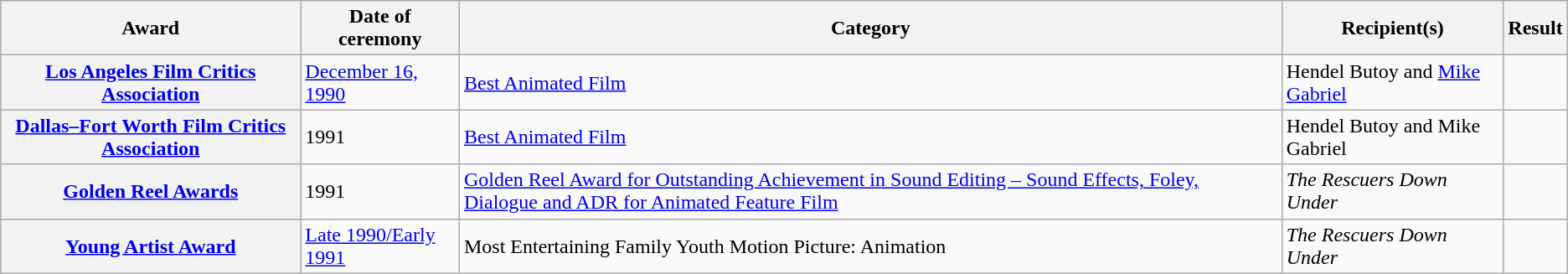<table class="wikitable plainrowheaders sortable">
<tr>
<th scope="col">Award</th>
<th scope="col">Date of ceremony</th>
<th scope="col">Category</th>
<th scope="col">Recipient(s)</th>
<th scope="col">Result</th>
</tr>
<tr>
<th scope="row" style="text-align:center;"><a href='#'>Los Angeles Film Critics Association</a></th>
<td><a href='#'>December 16, 1990</a></td>
<td><a href='#'>Best Animated Film</a></td>
<td>Hendel Butoy and <a href='#'>Mike Gabriel</a></td>
<td></td>
</tr>
<tr>
<th scope="row" style="text-align:center;"><a href='#'>Dallas–Fort Worth Film Critics Association</a></th>
<td>1991</td>
<td><a href='#'>Best Animated Film</a></td>
<td>Hendel Butoy and Mike Gabriel</td>
<td></td>
</tr>
<tr>
<th scope="row" style="text-align:center;"><a href='#'>Golden Reel Awards</a></th>
<td>1991</td>
<td><a href='#'>Golden Reel Award for Outstanding Achievement in Sound Editing – Sound Effects, Foley, Dialogue and ADR for Animated Feature Film</a></td>
<td><em>The Rescuers Down Under</em></td>
<td></td>
</tr>
<tr>
<th scope="row" style="text-align:center;"><a href='#'>Young Artist Award</a></th>
<td><a href='#'>Late 1990/Early 1991</a></td>
<td>Most Entertaining Family Youth Motion Picture: Animation</td>
<td><em>The Rescuers Down Under</em></td>
<td></td>
</tr>
</table>
